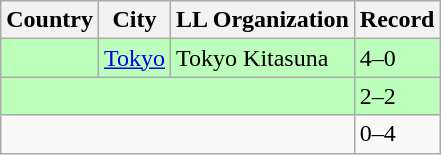<table class="wikitable">
<tr>
<th>Country</th>
<th>City</th>
<th>LL Organization</th>
<th>Record</th>
</tr>
<tr bgcolor=#bbffbb>
<td><strong></strong></td>
<td><a href='#'>Tokyo</a></td>
<td>Tokyo Kitasuna</td>
<td>4–0</td>
</tr>
<tr bgcolor=#bbffbb>
<td colspan=3><strong></strong></td>
<td>2–2</td>
</tr>
<tr>
<td colspan=3><strong></strong></td>
<td>0–4</td>
</tr>
</table>
